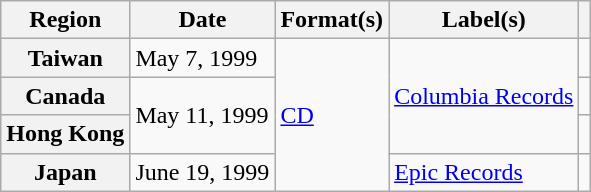<table class="wikitable sortable plainrowheaders">
<tr>
<th scope="col">Region</th>
<th scope="col">Date</th>
<th scope="col">Format(s)</th>
<th scope="col">Label(s)</th>
<th scope="col"></th>
</tr>
<tr>
<th scope="row">Taiwan</th>
<td>May 7, 1999</td>
<td rowspan="4"><a href='#'>CD</a></td>
<td rowspan="3"><a href='#'>Columbia Records</a></td>
<td align="center"></td>
</tr>
<tr>
<th scope="row">Canada</th>
<td rowspan="2">May 11, 1999</td>
<td align="center"></td>
</tr>
<tr>
<th scope="row">Hong Kong</th>
<td align="center"></td>
</tr>
<tr>
<th scope="row">Japan</th>
<td>June 19, 1999</td>
<td><a href='#'>Epic Records</a></td>
<td align="center"></td>
</tr>
</table>
